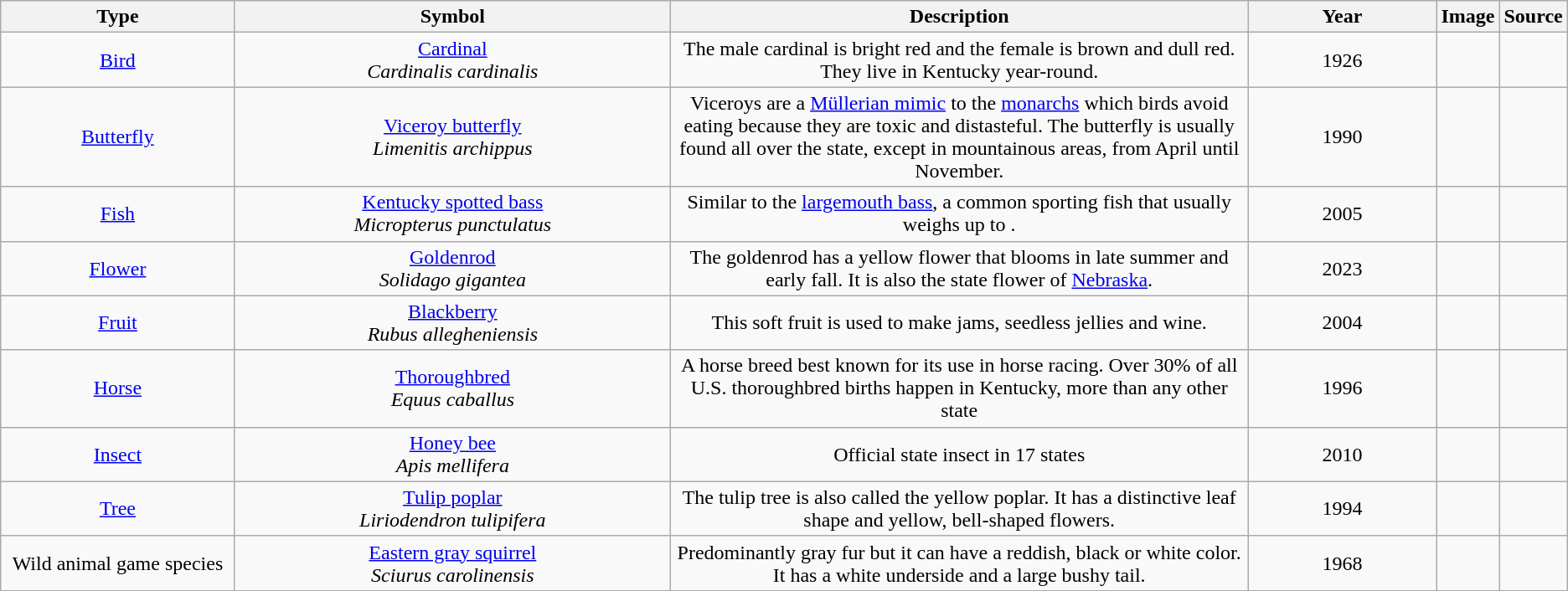<table class="wikitable" style="text-align:center;">
<tr>
<th style="width:16%;">Type</th>
<th style="width:30%;">Symbol</th>
<th style="width:40%;">Description</th>
<th style="width:13%;">Year</th>
<th style="width:13%;">Image</th>
<th style="width:10%;">Source</th>
</tr>
<tr>
<td><a href='#'>Bird</a></td>
<td><a href='#'>Cardinal</a><br><em>Cardinalis cardinalis</em></td>
<td>The male cardinal is bright red and the female is brown and dull red. They live in Kentucky year-round.</td>
<td>1926</td>
<td></td>
<td></td>
</tr>
<tr>
<td><a href='#'>Butterfly</a></td>
<td><a href='#'>Viceroy butterfly</a><br><em>Limenitis archippus</em></td>
<td>Viceroys are a <a href='#'>Müllerian mimic</a> to the <a href='#'>monarchs</a> which birds avoid eating because they are toxic and distasteful.  The butterfly is usually found all over the state, except in mountainous areas, from April until November.</td>
<td>1990</td>
<td></td>
<td></td>
</tr>
<tr>
<td><a href='#'>Fish</a></td>
<td><a href='#'>Kentucky spotted bass</a><br><em>Micropterus punctulatus</em></td>
<td>Similar to the <a href='#'>largemouth bass</a>, a common sporting fish that usually weighs up to .</td>
<td>2005</td>
<td></td>
<td></td>
</tr>
<tr>
<td><a href='#'>Flower</a></td>
<td><a href='#'>Goldenrod</a><br><em>Solidago gigantea</em></td>
<td>The goldenrod has a yellow flower that blooms in late summer and early fall.  It is also the state flower of <a href='#'>Nebraska</a>.</td>
<td>2023</td>
<td></td>
<td></td>
</tr>
<tr>
<td><a href='#'>Fruit</a></td>
<td><a href='#'>Blackberry</a><br><em>Rubus allegheniensis</em></td>
<td>This soft fruit is used to make jams, seedless jellies and wine.</td>
<td>2004</td>
<td></td>
<td></td>
</tr>
<tr>
<td><a href='#'>Horse</a></td>
<td><a href='#'>Thoroughbred</a><br><em>Equus caballus</em></td>
<td>A horse breed best known for its use in horse racing.  Over 30% of all U.S. thoroughbred births happen in Kentucky, more than any other state</td>
<td>1996</td>
<td></td>
<td></td>
</tr>
<tr>
<td><a href='#'>Insect</a></td>
<td><a href='#'>Honey bee</a><br><em>Apis mellifera</em></td>
<td>Official state insect in 17 states</td>
<td>2010</td>
<td></td>
<td></td>
</tr>
<tr>
<td><a href='#'>Tree</a></td>
<td><a href='#'>Tulip poplar</a><br><em>Liriodendron tulipifera</em></td>
<td>The tulip tree is also called the yellow poplar. It has a distinctive leaf shape and yellow, bell-shaped flowers.</td>
<td>1994</td>
<td></td>
<td></td>
</tr>
<tr>
<td>Wild animal game species</td>
<td><a href='#'>Eastern gray squirrel</a><br><em>Sciurus carolinensis</em></td>
<td>Predominantly gray fur but it can have a reddish, black or white color. It has a white underside and a large bushy tail.</td>
<td>1968</td>
<td></td>
<td></td>
</tr>
</table>
